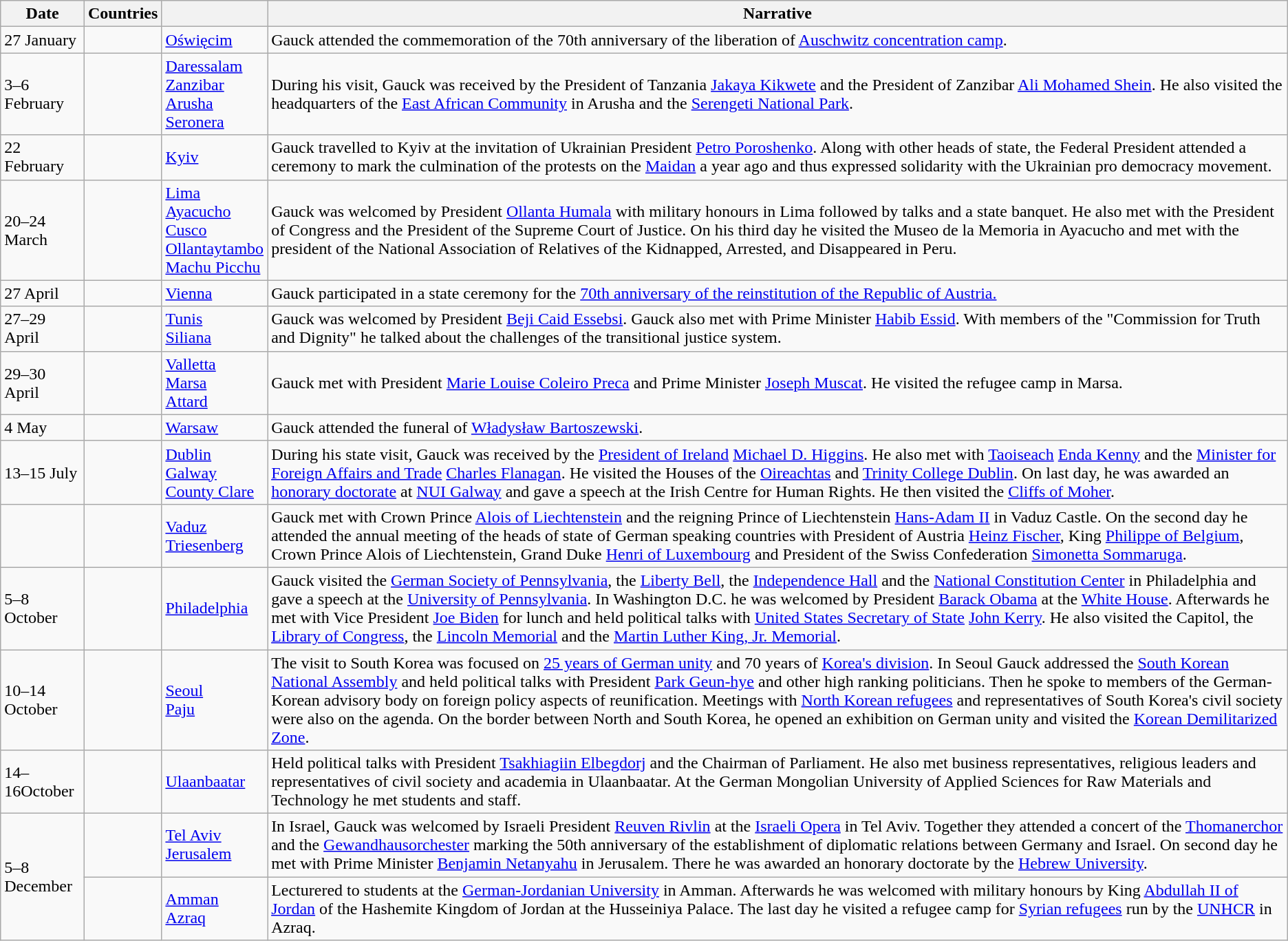<table class="wikitable" border="1">
<tr>
<th>Date</th>
<th>Countries</th>
<th></th>
<th>Narrative</th>
</tr>
<tr>
<td>27 January</td>
<td></td>
<td><a href='#'>Oświęcim</a></td>
<td>Gauck attended the commemoration of the 70th anniversary of the liberation of <a href='#'>Auschwitz concentration camp</a>.</td>
</tr>
<tr>
<td>3–6 February</td>
<td></td>
<td><a href='#'>Daressalam</a><br><a href='#'>Zanzibar</a><br><a href='#'>Arusha</a><br><a href='#'>Seronera</a></td>
<td>During his visit, Gauck was received by the President of Tanzania <a href='#'>Jakaya Kikwete</a> and the President of Zanzibar <a href='#'>Ali Mohamed Shein</a>. He also visited the headquarters of the <a href='#'>East African Community</a> in Arusha and the <a href='#'>Serengeti National Park</a>.</td>
</tr>
<tr>
<td>22 February</td>
<td></td>
<td><a href='#'>Kyiv</a></td>
<td>Gauck travelled to Kyiv at the invitation of Ukrainian President <a href='#'>Petro Poroshenko</a>. Along with other heads of state, the Federal President attended a ceremony to mark the culmination of the protests on the <a href='#'>Maidan</a> a year ago and thus expressed solidarity with the Ukrainian pro democracy movement.</td>
</tr>
<tr>
<td>20–24 March</td>
<td></td>
<td><a href='#'>Lima</a><br><a href='#'>Ayacucho</a><br><a href='#'>Cusco</a><br><a href='#'>Ollantaytambo</a><br><a href='#'>Machu Picchu</a></td>
<td>Gauck was welcomed by President <a href='#'>Ollanta Humala</a> with military honours in Lima followed by talks and a state banquet. He also met with the President of Congress and the President of the Supreme Court of Justice. On his third day he visited the Museo de la Memoria in Ayacucho and met with the president of the National Association of Relatives of the Kidnapped, Arrested, and Disappeared in Peru.</td>
</tr>
<tr>
<td>27 April</td>
<td></td>
<td><a href='#'>Vienna</a></td>
<td>Gauck participated in a state ceremony for the <a href='#'>70th anniversary of the reinstitution of the Republic of Austria.</a></td>
</tr>
<tr>
<td>27–29 April</td>
<td></td>
<td><a href='#'>Tunis</a><br><a href='#'>Siliana</a></td>
<td>Gauck was welcomed by President <a href='#'>Beji Caid Essebsi</a>. Gauck also met with Prime Minister <a href='#'>Habib Essid</a>. With members of the "Commission for Truth and Dignity" he talked about the challenges of the transitional justice system.</td>
</tr>
<tr>
<td>29–30 April</td>
<td></td>
<td><a href='#'>Valletta</a><br><a href='#'>Marsa</a><br><a href='#'>Attard</a></td>
<td>Gauck met with President <a href='#'>Marie Louise Coleiro Preca</a> and Prime Minister <a href='#'>Joseph Muscat</a>. He visited the refugee camp in Marsa.</td>
</tr>
<tr>
<td>4 May</td>
<td></td>
<td><a href='#'>Warsaw</a></td>
<td>Gauck attended the funeral of <a href='#'>Władysław Bartoszewski</a>.</td>
</tr>
<tr>
<td>13–15 July</td>
<td></td>
<td><a href='#'>Dublin</a><br><a href='#'>Galway</a><br><a href='#'>County Clare</a></td>
<td>During his state visit, Gauck was received by the <a href='#'>President of Ireland</a> <a href='#'>Michael D. Higgins</a>. He also met with <a href='#'>Taoiseach</a> <a href='#'>Enda Kenny</a> and the <a href='#'>Minister for Foreign Affairs and Trade</a> <a href='#'>Charles Flanagan</a>. He visited the Houses of the <a href='#'>Oireachtas</a> and <a href='#'>Trinity College Dublin</a>. On last day, he was awarded an <a href='#'>honorary doctorate</a> at <a href='#'>NUI Galway</a> and gave a speech at the Irish Centre for Human Rights. He then visited the <a href='#'>Cliffs of Moher</a>.</td>
</tr>
<tr>
<td></td>
<td></td>
<td><a href='#'>Vaduz</a><br><a href='#'>Triesenberg</a></td>
<td>Gauck met with Crown Prince <a href='#'>Alois of Liechtenstein</a> and the reigning Prince of Liechtenstein <a href='#'>Hans-Adam II</a> in Vaduz Castle. On the second day he attended the annual meeting of the heads of state of German speaking countries with President of Austria <a href='#'>Heinz Fischer</a>, King <a href='#'>Philippe of Belgium</a>, Crown Prince Alois of Liechtenstein, Grand Duke <a href='#'>Henri of Luxembourg</a> and President of the Swiss Confederation <a href='#'>Simonetta Sommaruga</a>.</td>
</tr>
<tr>
<td>5–8 October</td>
<td></td>
<td><a href='#'>Philadelphia</a><br></td>
<td>Gauck visited the <a href='#'>German Society of Pennsylvania</a>, the <a href='#'>Liberty Bell</a>, the <a href='#'>Independence Hall</a> and the <a href='#'>National Constitution Center</a> in Philadelphia and gave a speech at the <a href='#'>University of Pennsylvania</a>. In Washington D.C. he was welcomed by President <a href='#'>Barack Obama</a> at the <a href='#'>White House</a>. Afterwards he met with Vice President <a href='#'>Joe Biden</a> for lunch and held political talks with <a href='#'>United States Secretary of State</a> <a href='#'>John Kerry</a>. He also visited the Capitol, the <a href='#'>Library of Congress</a>, the <a href='#'>Lincoln Memorial</a> and the <a href='#'>Martin Luther King, Jr. Memorial</a>.</td>
</tr>
<tr>
<td>10–14 October</td>
<td><br></td>
<td><a href='#'>Seoul</a><br><a href='#'>Paju</a><br></td>
<td>The visit to South Korea was focused on <a href='#'>25 years of German unity</a> and 70 years of <a href='#'>Korea's division</a>. In Seoul Gauck addressed the <a href='#'>South Korean National Assembly</a> and held political talks with President <a href='#'>Park Geun-hye</a> and other high ranking politicians. Then he spoke to members of the German-Korean advisory body on foreign policy aspects of reunification. Meetings with <a href='#'>North Korean refugees</a> and representatives of South Korea's civil society were also on the agenda. On the border between North and South Korea, he opened an exhibition on German unity and visited the <a href='#'>Korean Demilitarized Zone</a>.</td>
</tr>
<tr>
<td>14–16October</td>
<td></td>
<td><a href='#'>Ulaanbaatar</a></td>
<td>Held political talks with President <a href='#'>Tsakhiagiin Elbegdorj</a> and the Chairman of Parliament. He also met business representatives, religious leaders and representatives of civil society and academia in Ulaanbaatar. At the German Mongolian University of Applied Sciences for Raw Materials and Technology he met students and staff.</td>
</tr>
<tr>
<td rowspan="2">5–8 December</td>
<td><br></td>
<td><a href='#'>Tel Aviv</a><br><a href='#'>Jerusalem</a><br></td>
<td>In Israel, Gauck was welcomed by Israeli President <a href='#'>Reuven Rivlin</a> at the <a href='#'>Israeli Opera</a> in Tel Aviv. Together they attended a concert of the <a href='#'>Thomanerchor</a> and the <a href='#'>Gewandhausorchester</a> marking the 50th anniversary of the establishment of diplomatic relations between Germany and Israel. On second day he met with Prime Minister <a href='#'>Benjamin Netanyahu</a> in Jerusalem. There he was awarded an honorary doctorate by the <a href='#'>Hebrew University</a>.</td>
</tr>
<tr>
<td></td>
<td><a href='#'>Amman</a><br><a href='#'>Azraq</a></td>
<td>Lecturered to students at the <a href='#'>German-Jordanian University</a> in Amman. Afterwards he was welcomed with military honours by King <a href='#'>Abdullah II of Jordan</a> of the Hashemite Kingdom of Jordan at the Husseiniya Palace. The last day he visited a refugee camp for <a href='#'>Syrian refugees</a> run by the <a href='#'>UNHCR</a> in Azraq.</td>
</tr>
</table>
